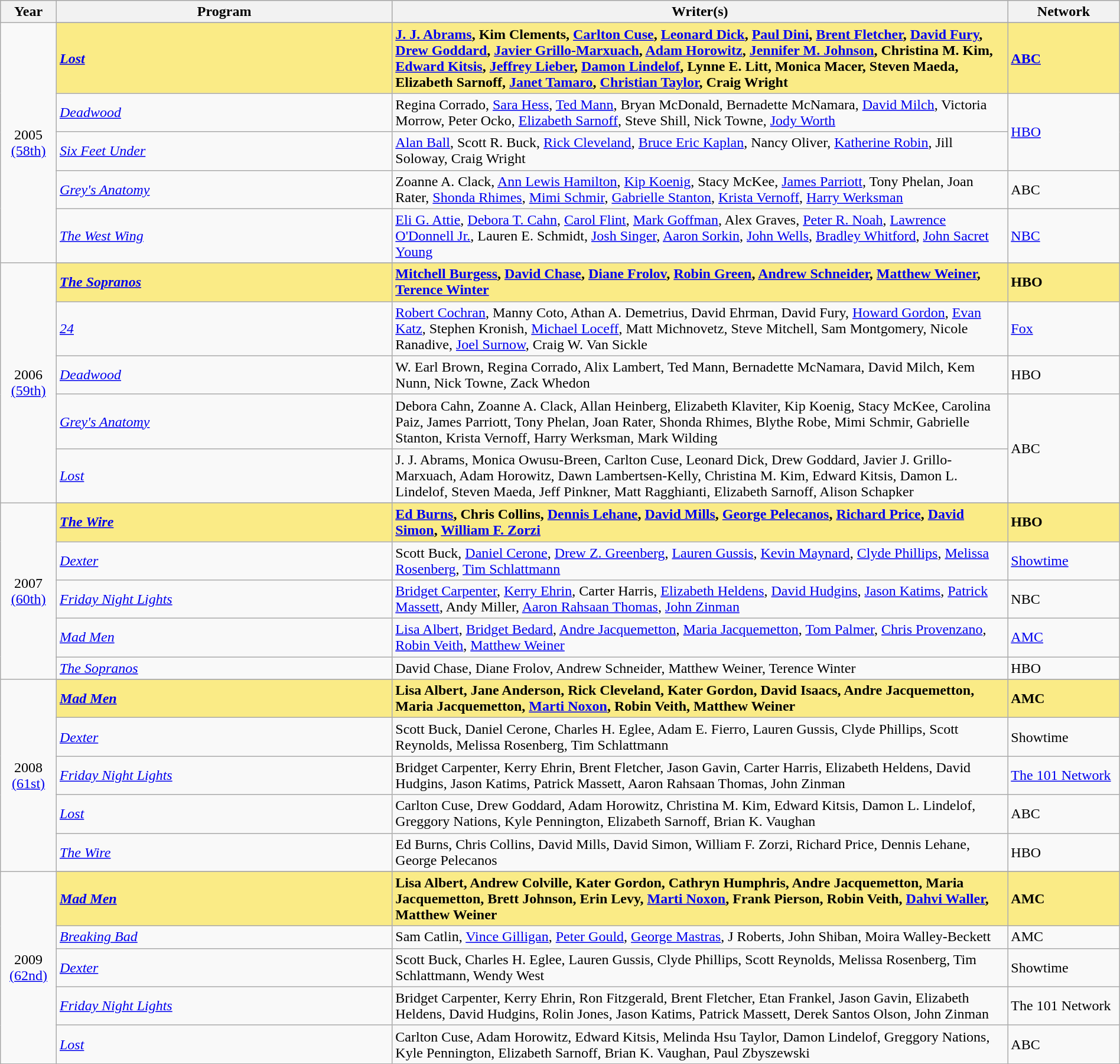<table class="wikitable" style="width:100%">
<tr bgcolor="#bebebe">
<th width="5%">Year</th>
<th width="30%">Program</th>
<th width="55%">Writer(s)</th>
<th width="10%">Network</th>
</tr>
<tr>
<td rowspan=6 style="text-align:center">2005<br><a href='#'>(58th)</a><br></td>
</tr>
<tr style="background:#FAEB86">
<td><strong><em><a href='#'>Lost</a></em></strong></td>
<td><strong><a href='#'>J. J. Abrams</a>, Kim Clements, <a href='#'>Carlton Cuse</a>, <a href='#'>Leonard Dick</a>, <a href='#'>Paul Dini</a>, <a href='#'>Brent Fletcher</a>, <a href='#'>David Fury</a>, <a href='#'>Drew Goddard</a>, <a href='#'>Javier Grillo-Marxuach</a>, <a href='#'>Adam Horowitz</a>, <a href='#'>Jennifer M. Johnson</a>, Christina M. Kim, <a href='#'>Edward Kitsis</a>, <a href='#'>Jeffrey Lieber</a>, <a href='#'>Damon Lindelof</a>, Lynne E. Litt, Monica Macer, Steven Maeda, Elizabeth Sarnoff, <a href='#'>Janet Tamaro</a>, <a href='#'>Christian Taylor</a>, Craig Wright</strong></td>
<td><strong><a href='#'>ABC</a></strong></td>
</tr>
<tr>
<td><em><a href='#'>Deadwood</a></em></td>
<td>Regina Corrado, <a href='#'>Sara Hess</a>, <a href='#'>Ted Mann</a>, Bryan McDonald, Bernadette McNamara, <a href='#'>David Milch</a>, Victoria Morrow, Peter Ocko, <a href='#'>Elizabeth Sarnoff</a>, Steve Shill, Nick Towne, <a href='#'>Jody Worth</a></td>
<td rowspan="2"><a href='#'>HBO</a></td>
</tr>
<tr>
<td><em><a href='#'>Six Feet Under</a></em></td>
<td><a href='#'>Alan Ball</a>, Scott R. Buck, <a href='#'>Rick Cleveland</a>, <a href='#'>Bruce Eric Kaplan</a>, Nancy Oliver, <a href='#'>Katherine Robin</a>, Jill Soloway, Craig Wright</td>
</tr>
<tr>
<td><em><a href='#'>Grey's Anatomy</a></em></td>
<td>Zoanne A. Clack, <a href='#'>Ann Lewis Hamilton</a>, <a href='#'>Kip Koenig</a>, Stacy McKee, <a href='#'>James Parriott</a>, Tony Phelan, Joan Rater, <a href='#'>Shonda Rhimes</a>, <a href='#'>Mimi Schmir</a>, <a href='#'>Gabrielle Stanton</a>, <a href='#'>Krista Vernoff</a>, <a href='#'>Harry Werksman</a></td>
<td>ABC</td>
</tr>
<tr>
<td><em><a href='#'>The West Wing</a></em></td>
<td><a href='#'>Eli G. Attie</a>, <a href='#'>Debora T. Cahn</a>, <a href='#'>Carol Flint</a>, <a href='#'>Mark Goffman</a>, Alex Graves, <a href='#'>Peter R. Noah</a>, <a href='#'>Lawrence O'Donnell Jr.</a>, Lauren E. Schmidt, <a href='#'>Josh Singer</a>, <a href='#'>Aaron Sorkin</a>, <a href='#'>John Wells</a>, <a href='#'>Bradley Whitford</a>, <a href='#'>John Sacret Young</a></td>
<td><a href='#'>NBC</a></td>
</tr>
<tr>
<td rowspan=6 style="text-align:center">2006<br><a href='#'>(59th)</a><br></td>
</tr>
<tr style="background:#FAEB86">
<td><strong><em><a href='#'>The Sopranos</a></em></strong></td>
<td><strong><a href='#'>Mitchell Burgess</a>, <a href='#'>David Chase</a>, <a href='#'>Diane Frolov</a>, <a href='#'>Robin Green</a>, <a href='#'>Andrew Schneider</a>, <a href='#'>Matthew Weiner</a>, <a href='#'>Terence Winter</a></strong></td>
<td><strong>HBO</strong></td>
</tr>
<tr>
<td><em><a href='#'>24</a></em></td>
<td><a href='#'>Robert Cochran</a>, Manny Coto, Athan A. Demetrius, David Ehrman, David Fury, <a href='#'>Howard Gordon</a>, <a href='#'>Evan Katz</a>, Stephen Kronish, <a href='#'>Michael Loceff</a>, Matt Michnovetz, Steve Mitchell, Sam Montgomery, Nicole Ranadive, <a href='#'>Joel Surnow</a>, Craig W. Van Sickle</td>
<td><a href='#'>Fox</a></td>
</tr>
<tr>
<td><em><a href='#'>Deadwood</a></em></td>
<td>W. Earl Brown, Regina Corrado, Alix Lambert, Ted Mann, Bernadette McNamara, David Milch, Kem Nunn, Nick Towne, Zack Whedon</td>
<td>HBO</td>
</tr>
<tr>
<td><em><a href='#'>Grey's Anatomy</a></em></td>
<td>Debora Cahn, Zoanne A. Clack, Allan Heinberg, Elizabeth Klaviter, Kip Koenig, Stacy McKee, Carolina Paiz, James Parriott, Tony Phelan, Joan Rater, Shonda Rhimes, Blythe Robe, Mimi Schmir, Gabrielle Stanton, Krista Vernoff, Harry Werksman, Mark Wilding</td>
<td rowspan=2>ABC</td>
</tr>
<tr>
<td><em><a href='#'>Lost</a></em></td>
<td>J. J. Abrams, Monica Owusu-Breen, Carlton Cuse, Leonard Dick, Drew Goddard, Javier J. Grillo-Marxuach, Adam Horowitz, Dawn Lambertsen-Kelly, Christina M. Kim, Edward Kitsis, Damon L. Lindelof, Steven Maeda, Jeff Pinkner, Matt Ragghianti, Elizabeth Sarnoff, Alison Schapker</td>
</tr>
<tr>
<td rowspan=6 style="text-align:center">2007<br><a href='#'>(60th)</a><br></td>
</tr>
<tr style="background:#FAEB86">
<td><strong><em><a href='#'>The Wire</a></em></strong></td>
<td><strong><a href='#'>Ed Burns</a>, Chris Collins, <a href='#'>Dennis Lehane</a>, <a href='#'>David Mills</a>, <a href='#'>George Pelecanos</a>, <a href='#'>Richard Price</a>, <a href='#'>David Simon</a>, <a href='#'>William F. Zorzi</a></strong></td>
<td><strong>HBO</strong></td>
</tr>
<tr>
<td><em><a href='#'>Dexter</a></em></td>
<td>Scott Buck, <a href='#'>Daniel Cerone</a>, <a href='#'>Drew Z. Greenberg</a>, <a href='#'>Lauren Gussis</a>, <a href='#'>Kevin Maynard</a>, <a href='#'>Clyde Phillips</a>, <a href='#'>Melissa Rosenberg</a>, <a href='#'>Tim Schlattmann</a></td>
<td><a href='#'>Showtime</a></td>
</tr>
<tr>
<td><em><a href='#'>Friday Night Lights</a></em></td>
<td><a href='#'>Bridget Carpenter</a>, <a href='#'>Kerry Ehrin</a>, Carter Harris, <a href='#'>Elizabeth Heldens</a>, <a href='#'>David Hudgins</a>, <a href='#'>Jason Katims</a>, <a href='#'>Patrick Massett</a>, Andy Miller, <a href='#'>Aaron Rahsaan Thomas</a>, <a href='#'>John Zinman</a></td>
<td>NBC</td>
</tr>
<tr>
<td><em><a href='#'>Mad Men</a></em></td>
<td><a href='#'>Lisa Albert</a>, <a href='#'>Bridget Bedard</a>, <a href='#'>Andre Jacquemetton</a>, <a href='#'>Maria Jacquemetton</a>, <a href='#'>Tom Palmer</a>, <a href='#'>Chris Provenzano</a>, <a href='#'>Robin Veith</a>, <a href='#'>Matthew Weiner</a></td>
<td><a href='#'>AMC</a></td>
</tr>
<tr>
<td><em><a href='#'>The Sopranos</a></em></td>
<td>David Chase, Diane Frolov, Andrew Schneider, Matthew Weiner, Terence Winter</td>
<td>HBO</td>
</tr>
<tr>
<td rowspan=6 style="text-align:center">2008<br><a href='#'>(61st)</a><br></td>
</tr>
<tr style="background:#FAEB86">
<td><strong><em><a href='#'>Mad Men</a></em></strong></td>
<td><strong>Lisa Albert, Jane Anderson, Rick Cleveland, Kater Gordon, David Isaacs, Andre Jacquemetton, <br>Maria Jacquemetton, <a href='#'>Marti Noxon</a>, Robin Veith, Matthew Weiner</strong></td>
<td><strong>AMC</strong></td>
</tr>
<tr>
<td><em><a href='#'>Dexter</a></em></td>
<td>Scott Buck, Daniel Cerone, Charles H. Eglee, Adam E. Fierro, Lauren Gussis, Clyde Phillips, Scott Reynolds, Melissa Rosenberg, Tim Schlattmann</td>
<td>Showtime</td>
</tr>
<tr>
<td><em><a href='#'>Friday Night Lights</a></em></td>
<td>Bridget Carpenter, Kerry Ehrin, Brent Fletcher, Jason Gavin, Carter Harris, Elizabeth Heldens, David Hudgins, Jason Katims, Patrick Massett, Aaron Rahsaan Thomas, John Zinman</td>
<td><a href='#'>The 101 Network</a></td>
</tr>
<tr>
<td><em><a href='#'>Lost</a></em></td>
<td>Carlton Cuse, Drew Goddard, Adam Horowitz, Christina M. Kim, Edward Kitsis, Damon L. Lindelof, Greggory Nations, Kyle Pennington, Elizabeth Sarnoff, Brian K. Vaughan</td>
<td>ABC</td>
</tr>
<tr>
<td><em><a href='#'>The Wire</a></em></td>
<td>Ed Burns, Chris Collins, David Mills, David Simon, William F. Zorzi, Richard Price, Dennis Lehane, George Pelecanos</td>
<td>HBO</td>
</tr>
<tr>
<td rowspan=6 style="text-align:center">2009<br><a href='#'>(62nd)</a><br></td>
</tr>
<tr style="background:#FAEB86">
<td><strong><em><a href='#'>Mad Men</a></em></strong></td>
<td><strong>Lisa Albert, Andrew Colville, Kater Gordon, Cathryn Humphris, Andre Jacquemetton, Maria Jacquemetton, Brett Johnson, Erin Levy, <a href='#'>Marti Noxon</a>, Frank Pierson, Robin Veith, <a href='#'>Dahvi Waller</a>, Matthew Weiner</strong></td>
<td><strong>AMC</strong></td>
</tr>
<tr>
<td><em><a href='#'>Breaking Bad</a></em></td>
<td>Sam Catlin, <a href='#'>Vince Gilligan</a>, <a href='#'>Peter Gould</a>, <a href='#'>George Mastras</a>, J Roberts, John Shiban, Moira Walley-Beckett</td>
<td>AMC</td>
</tr>
<tr>
<td><em><a href='#'>Dexter</a></em></td>
<td>Scott Buck, Charles H. Eglee, Lauren Gussis, Clyde Phillips, Scott Reynolds, Melissa Rosenberg, Tim Schlattmann, Wendy West</td>
<td>Showtime</td>
</tr>
<tr>
<td><em><a href='#'>Friday Night Lights</a></em></td>
<td>Bridget Carpenter, Kerry Ehrin, Ron Fitzgerald, Brent Fletcher, Etan Frankel, Jason Gavin, Elizabeth Heldens, David Hudgins, Rolin Jones, Jason Katims, Patrick Massett, Derek Santos Olson, John Zinman</td>
<td>The 101 Network</td>
</tr>
<tr>
<td><em><a href='#'>Lost</a></em></td>
<td>Carlton Cuse, Adam Horowitz, Edward Kitsis, Melinda Hsu Taylor, Damon Lindelof, Greggory Nations, Kyle Pennington, Elizabeth Sarnoff, Brian K. Vaughan, Paul Zbyszewski</td>
<td>ABC</td>
</tr>
</table>
